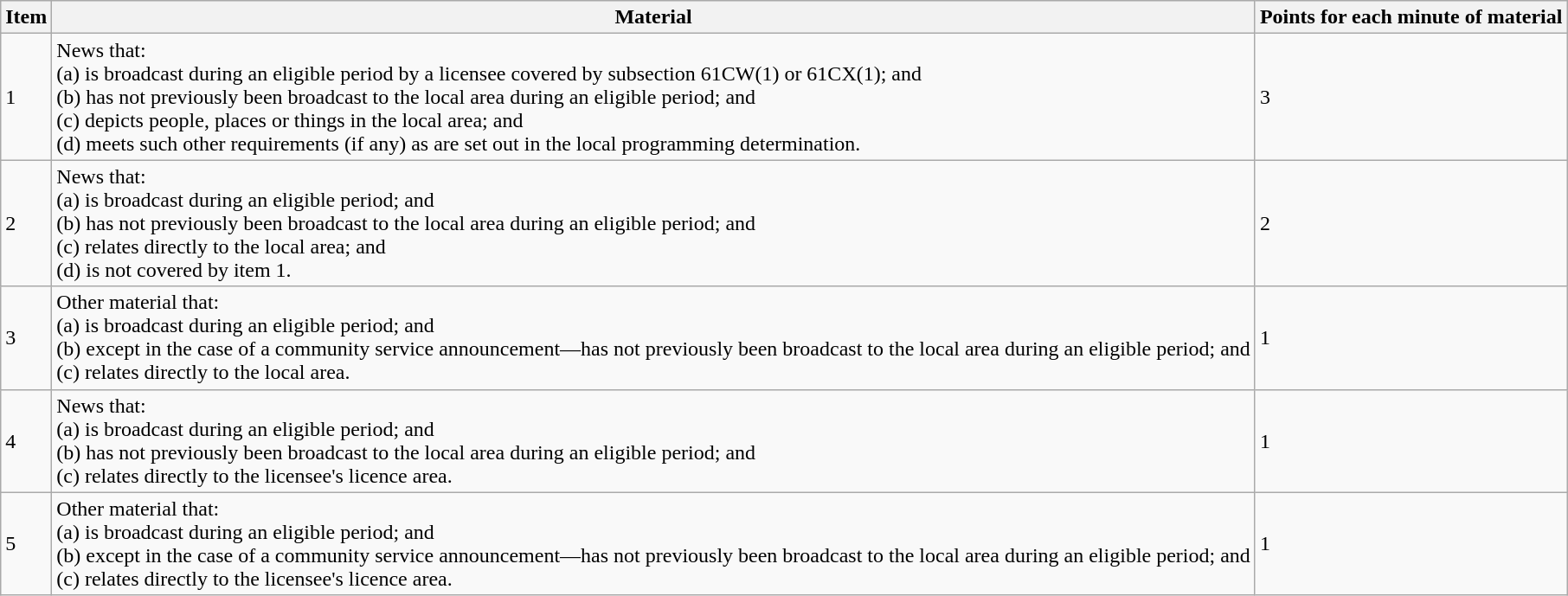<table class="wikitable">
<tr>
<th>Item</th>
<th>Material</th>
<th>Points for each minute of material</th>
</tr>
<tr>
<td>1</td>
<td>News that:<br>(a) is broadcast during an eligible period by a licensee covered by subsection 61CW(1) or 61CX(1); and<br>(b) has not previously been broadcast to the local area during an eligible period; and<br>(c) depicts people, places or things in the local area; and<br>(d) meets such other requirements (if any) as are set out in the local programming determination.</td>
<td>3</td>
</tr>
<tr>
<td>2</td>
<td>News that:<br>(a) is broadcast during an eligible period; and<br>(b) has not previously been broadcast to the local area during an eligible period; and<br>(c) relates directly to the local area; and<br>(d) is not covered by item 1.</td>
<td>2</td>
</tr>
<tr>
<td>3</td>
<td>Other material that:<br>(a) is broadcast during an eligible period; and<br>(b) except in the case of a community service announcement—has not previously been broadcast to the local area during an eligible period; and<br>(c) relates directly to the local area.</td>
<td>1</td>
</tr>
<tr>
<td>4</td>
<td>News that:<br>(a) is broadcast during an eligible period; and<br>(b) has not previously been broadcast to the local area during an eligible period; and<br>(c) relates directly to the licensee's licence area.</td>
<td>1</td>
</tr>
<tr>
<td>5</td>
<td>Other material that:<br>(a) is broadcast during an eligible period; and<br>(b) except in the case of a community service announcement—has not previously been broadcast to the local area during an eligible period; and<br>(c) relates directly to the licensee's licence area.</td>
<td>1</td>
</tr>
</table>
